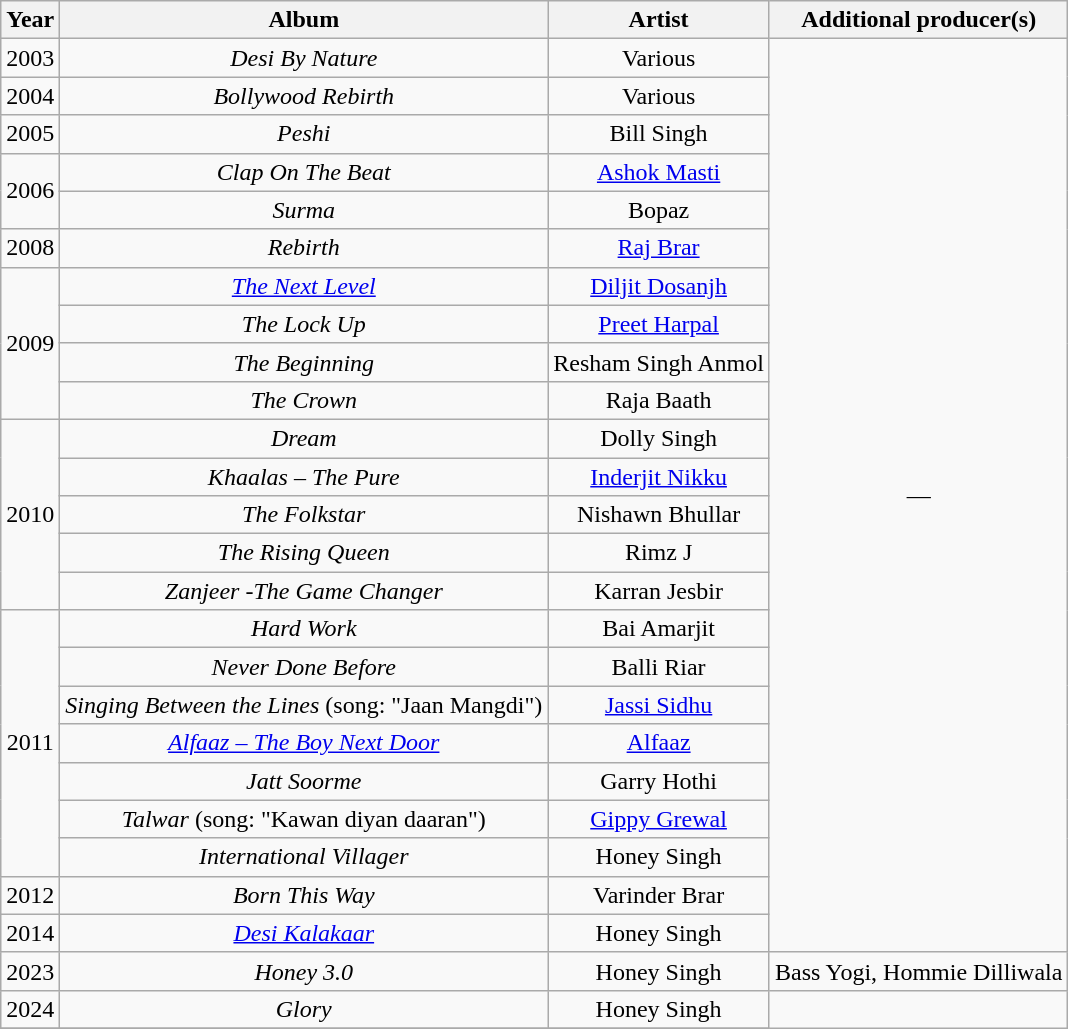<table class="wikitable plainrowheaders"style="text-align:center;">
<tr>
<th scope="col">Year</th>
<th scope="col">Album</th>
<th scope="col">Artist</th>
<th scope="col">Additional producer(s)</th>
</tr>
<tr>
<td>2003</td>
<td><em>Desi By Nature</em></td>
<td>Various</td>
<td rowspan="24">—</td>
</tr>
<tr>
<td>2004</td>
<td><em>Bollywood Rebirth</em></td>
<td>Various</td>
</tr>
<tr>
<td>2005</td>
<td><em>Peshi</em></td>
<td>Bill Singh</td>
</tr>
<tr>
<td rowspan="2">2006</td>
<td><em>Clap On The Beat</em></td>
<td><a href='#'>Ashok Masti</a></td>
</tr>
<tr>
<td><em>Surma</em></td>
<td>Bopaz</td>
</tr>
<tr>
<td>2008</td>
<td><em>Rebirth</em></td>
<td><a href='#'>Raj Brar</a></td>
</tr>
<tr>
<td rowspan="4">2009</td>
<td><em><a href='#'>The Next Level</a></em></td>
<td><a href='#'>Diljit Dosanjh</a></td>
</tr>
<tr>
<td><em>The Lock Up</em></td>
<td><a href='#'>Preet Harpal</a></td>
</tr>
<tr>
<td><em>The Beginning</em></td>
<td>Resham Singh Anmol</td>
</tr>
<tr>
<td><em>The Crown</em></td>
<td>Raja Baath</td>
</tr>
<tr>
<td rowspan="5">2010</td>
<td><em>Dream</em></td>
<td>Dolly Singh</td>
</tr>
<tr>
<td><em>Khaalas – The Pure</em></td>
<td><a href='#'>Inderjit Nikku</a></td>
</tr>
<tr>
<td><em>The Folkstar</em></td>
<td>Nishawn Bhullar</td>
</tr>
<tr>
<td><em>The Rising Queen</em></td>
<td>Rimz J</td>
</tr>
<tr>
<td><em>Zanjeer -The Game Changer</em></td>
<td>Karran Jesbir</td>
</tr>
<tr>
<td rowspan="7">2011</td>
<td><em>Hard Work</em></td>
<td>Bai Amarjit</td>
</tr>
<tr>
<td><em>Never Done Before</em></td>
<td>Balli Riar</td>
</tr>
<tr>
<td><em>Singing Between the Lines</em> (song: "Jaan Mangdi")</td>
<td><a href='#'>Jassi Sidhu</a></td>
</tr>
<tr>
<td><em><a href='#'>Alfaaz&nbsp;– The Boy Next Door</a></em></td>
<td><a href='#'>Alfaaz</a></td>
</tr>
<tr>
<td><em>Jatt Soorme</em></td>
<td>Garry Hothi</td>
</tr>
<tr>
<td><em>Talwar</em> (song: "Kawan diyan daaran")</td>
<td><a href='#'>Gippy Grewal</a></td>
</tr>
<tr>
<td><em>International Villager</em></td>
<td>Honey Singh</td>
</tr>
<tr>
<td>2012</td>
<td><em>Born This Way</em></td>
<td>Varinder Brar</td>
</tr>
<tr>
<td>2014</td>
<td><em><a href='#'>Desi Kalakaar</a></em></td>
<td>Honey Singh</td>
</tr>
<tr>
<td>2023</td>
<td><em>Honey 3.0</em></td>
<td>Honey Singh</td>
<td>Bass Yogi, Hommie Dilliwala</td>
</tr>
<tr>
<td>2024</td>
<td><em>Glory</em></td>
<td>Honey Singh</td>
</tr>
<tr>
</tr>
</table>
